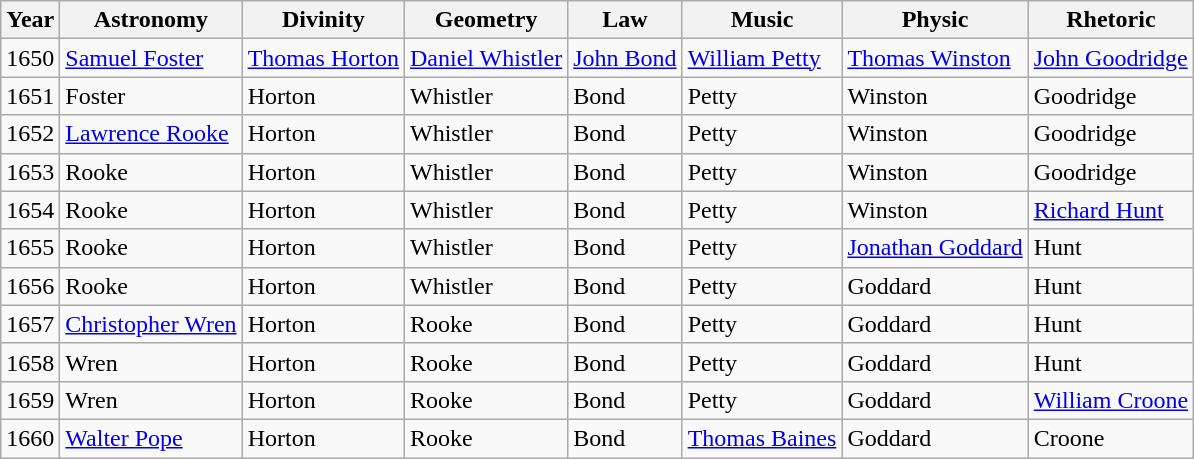<table class="wikitable">
<tr>
<th>Year</th>
<th>Astronomy</th>
<th>Divinity</th>
<th>Geometry</th>
<th>Law</th>
<th>Music</th>
<th>Physic</th>
<th>Rhetoric</th>
</tr>
<tr>
<td>1650</td>
<td><a href='#'>Samuel Foster</a></td>
<td><a href='#'>Thomas Horton</a></td>
<td><a href='#'>Daniel Whistler</a></td>
<td><a href='#'>John Bond</a></td>
<td><a href='#'>William Petty</a></td>
<td><a href='#'>Thomas Winston</a></td>
<td><a href='#'>John Goodridge</a></td>
</tr>
<tr>
<td>1651</td>
<td>Foster</td>
<td>Horton</td>
<td>Whistler</td>
<td>Bond</td>
<td>Petty</td>
<td>Winston</td>
<td>Goodridge</td>
</tr>
<tr>
<td>1652</td>
<td><a href='#'>Lawrence Rooke</a></td>
<td>Horton</td>
<td>Whistler</td>
<td>Bond</td>
<td>Petty</td>
<td>Winston</td>
<td>Goodridge</td>
</tr>
<tr>
<td>1653</td>
<td>Rooke</td>
<td>Horton</td>
<td>Whistler</td>
<td>Bond</td>
<td>Petty</td>
<td>Winston</td>
<td>Goodridge</td>
</tr>
<tr>
<td>1654</td>
<td>Rooke</td>
<td>Horton</td>
<td>Whistler</td>
<td>Bond</td>
<td>Petty</td>
<td>Winston</td>
<td><a href='#'>Richard Hunt</a></td>
</tr>
<tr>
<td>1655</td>
<td>Rooke</td>
<td>Horton</td>
<td>Whistler</td>
<td>Bond</td>
<td>Petty</td>
<td><a href='#'>Jonathan Goddard</a></td>
<td>Hunt</td>
</tr>
<tr>
<td>1656</td>
<td>Rooke</td>
<td>Horton</td>
<td>Whistler</td>
<td>Bond</td>
<td>Petty</td>
<td>Goddard</td>
<td>Hunt</td>
</tr>
<tr>
<td>1657</td>
<td><a href='#'>Christopher Wren</a></td>
<td>Horton</td>
<td>Rooke</td>
<td>Bond</td>
<td>Petty</td>
<td>Goddard</td>
<td>Hunt</td>
</tr>
<tr>
<td>1658</td>
<td>Wren</td>
<td>Horton</td>
<td>Rooke</td>
<td>Bond</td>
<td>Petty</td>
<td>Goddard</td>
<td>Hunt</td>
</tr>
<tr>
<td>1659</td>
<td>Wren</td>
<td>Horton</td>
<td>Rooke</td>
<td>Bond</td>
<td>Petty</td>
<td>Goddard</td>
<td><a href='#'>William Croone</a></td>
</tr>
<tr>
<td>1660</td>
<td><a href='#'>Walter Pope</a></td>
<td>Horton</td>
<td>Rooke</td>
<td>Bond</td>
<td><a href='#'>Thomas Baines</a></td>
<td>Goddard</td>
<td>Croone</td>
</tr>
</table>
